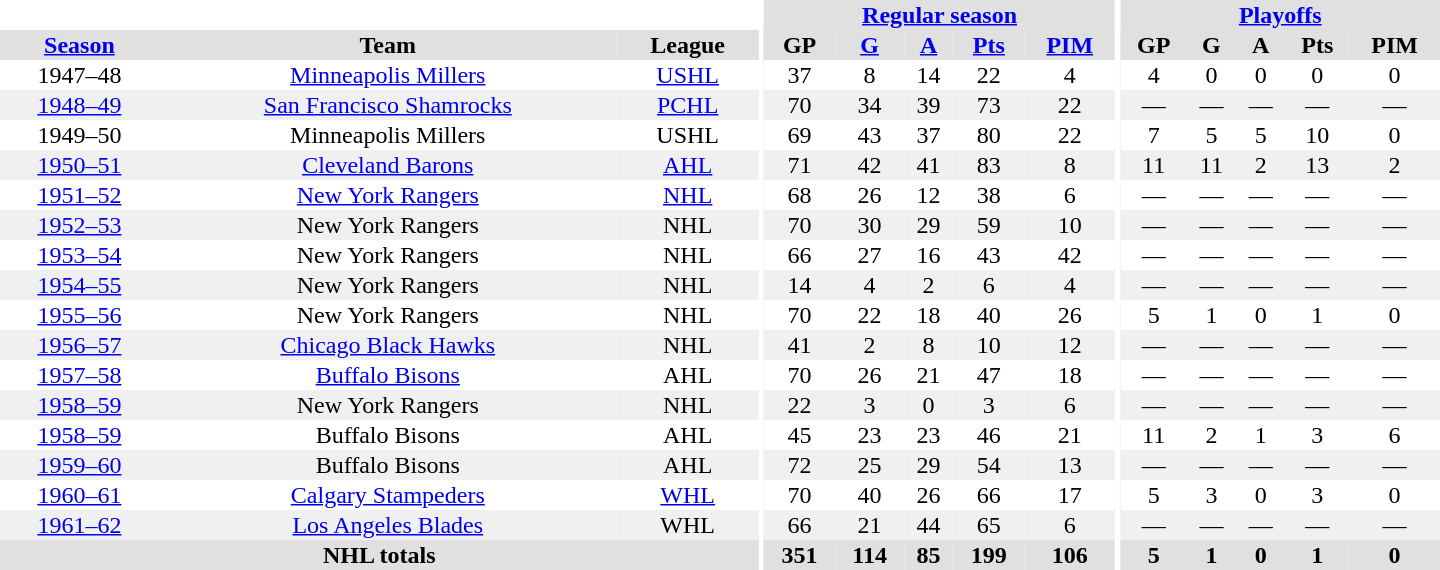<table border="0" cellpadding="1" cellspacing="0" style="text-align:center; width:60em">
<tr bgcolor="#e0e0e0">
<th colspan="3" bgcolor="#ffffff"></th>
<th rowspan="100" bgcolor="#ffffff"></th>
<th colspan="5"><a href='#'>Regular season</a></th>
<th rowspan="100" bgcolor="#ffffff"></th>
<th colspan="5"><a href='#'>Playoffs</a></th>
</tr>
<tr bgcolor="#e0e0e0">
<th><a href='#'>Season</a></th>
<th>Team</th>
<th>League</th>
<th>GP</th>
<th><a href='#'>G</a></th>
<th><a href='#'>A</a></th>
<th><a href='#'>Pts</a></th>
<th><a href='#'>PIM</a></th>
<th>GP</th>
<th>G</th>
<th>A</th>
<th>Pts</th>
<th>PIM</th>
</tr>
<tr>
<td>1947–48</td>
<td><a href='#'>Minneapolis Millers</a></td>
<td><a href='#'>USHL</a></td>
<td>37</td>
<td>8</td>
<td>14</td>
<td>22</td>
<td>4</td>
<td>4</td>
<td>0</td>
<td>0</td>
<td>0</td>
<td>0</td>
</tr>
<tr bgcolor="#f0f0f0">
<td><a href='#'>1948–49</a></td>
<td><a href='#'>San Francisco Shamrocks</a></td>
<td><a href='#'>PCHL</a></td>
<td>70</td>
<td>34</td>
<td>39</td>
<td>73</td>
<td>22</td>
<td>—</td>
<td>—</td>
<td>—</td>
<td>—</td>
<td>—</td>
</tr>
<tr>
<td>1949–50</td>
<td>Minneapolis Millers</td>
<td>USHL</td>
<td>69</td>
<td>43</td>
<td>37</td>
<td>80</td>
<td>22</td>
<td>7</td>
<td>5</td>
<td>5</td>
<td>10</td>
<td>0</td>
</tr>
<tr bgcolor="#f0f0f0">
<td><a href='#'>1950–51</a></td>
<td><a href='#'>Cleveland Barons</a></td>
<td><a href='#'>AHL</a></td>
<td>71</td>
<td>42</td>
<td>41</td>
<td>83</td>
<td>8</td>
<td>11</td>
<td>11</td>
<td>2</td>
<td>13</td>
<td>2</td>
</tr>
<tr>
<td><a href='#'>1951–52</a></td>
<td><a href='#'>New York Rangers</a></td>
<td><a href='#'>NHL</a></td>
<td>68</td>
<td>26</td>
<td>12</td>
<td>38</td>
<td>6</td>
<td>—</td>
<td>—</td>
<td>—</td>
<td>—</td>
<td>—</td>
</tr>
<tr bgcolor="#f0f0f0">
<td><a href='#'>1952–53</a></td>
<td>New York Rangers</td>
<td>NHL</td>
<td>70</td>
<td>30</td>
<td>29</td>
<td>59</td>
<td>10</td>
<td>—</td>
<td>—</td>
<td>—</td>
<td>—</td>
<td>—</td>
</tr>
<tr>
<td><a href='#'>1953–54</a></td>
<td>New York Rangers</td>
<td>NHL</td>
<td>66</td>
<td>27</td>
<td>16</td>
<td>43</td>
<td>42</td>
<td>—</td>
<td>—</td>
<td>—</td>
<td>—</td>
<td>—</td>
</tr>
<tr bgcolor="#f0f0f0">
<td><a href='#'>1954–55</a></td>
<td>New York Rangers</td>
<td>NHL</td>
<td>14</td>
<td>4</td>
<td>2</td>
<td>6</td>
<td>4</td>
<td>—</td>
<td>—</td>
<td>—</td>
<td>—</td>
<td>—</td>
</tr>
<tr>
<td><a href='#'>1955–56</a></td>
<td>New York Rangers</td>
<td>NHL</td>
<td>70</td>
<td>22</td>
<td>18</td>
<td>40</td>
<td>26</td>
<td>5</td>
<td>1</td>
<td>0</td>
<td>1</td>
<td>0</td>
</tr>
<tr bgcolor="#f0f0f0">
<td><a href='#'>1956–57</a></td>
<td><a href='#'>Chicago Black Hawks</a></td>
<td>NHL</td>
<td>41</td>
<td>2</td>
<td>8</td>
<td>10</td>
<td>12</td>
<td>—</td>
<td>—</td>
<td>—</td>
<td>—</td>
<td>—</td>
</tr>
<tr>
<td><a href='#'>1957–58</a></td>
<td><a href='#'>Buffalo Bisons</a></td>
<td>AHL</td>
<td>70</td>
<td>26</td>
<td>21</td>
<td>47</td>
<td>18</td>
<td>—</td>
<td>—</td>
<td>—</td>
<td>—</td>
<td>—</td>
</tr>
<tr bgcolor="#f0f0f0">
<td><a href='#'>1958–59</a></td>
<td>New York Rangers</td>
<td>NHL</td>
<td>22</td>
<td>3</td>
<td>0</td>
<td>3</td>
<td>6</td>
<td>—</td>
<td>—</td>
<td>—</td>
<td>—</td>
<td>—</td>
</tr>
<tr>
<td><a href='#'>1958–59</a></td>
<td>Buffalo Bisons</td>
<td>AHL</td>
<td>45</td>
<td>23</td>
<td>23</td>
<td>46</td>
<td>21</td>
<td>11</td>
<td>2</td>
<td>1</td>
<td>3</td>
<td>6</td>
</tr>
<tr bgcolor="#f0f0f0">
<td><a href='#'>1959–60</a></td>
<td>Buffalo Bisons</td>
<td>AHL</td>
<td>72</td>
<td>25</td>
<td>29</td>
<td>54</td>
<td>13</td>
<td>—</td>
<td>—</td>
<td>—</td>
<td>—</td>
<td>—</td>
</tr>
<tr>
<td><a href='#'>1960–61</a></td>
<td><a href='#'>Calgary Stampeders</a></td>
<td><a href='#'>WHL</a></td>
<td>70</td>
<td>40</td>
<td>26</td>
<td>66</td>
<td>17</td>
<td>5</td>
<td>3</td>
<td>0</td>
<td>3</td>
<td>0</td>
</tr>
<tr bgcolor="#f0f0f0">
<td><a href='#'>1961–62</a></td>
<td><a href='#'>Los Angeles Blades</a></td>
<td>WHL</td>
<td>66</td>
<td>21</td>
<td>44</td>
<td>65</td>
<td>6</td>
<td>—</td>
<td>—</td>
<td>—</td>
<td>—</td>
<td>—</td>
</tr>
<tr bgcolor="#e0e0e0">
<th colspan="3">NHL totals</th>
<th>351</th>
<th>114</th>
<th>85</th>
<th>199</th>
<th>106</th>
<th>5</th>
<th>1</th>
<th>0</th>
<th>1</th>
<th>0</th>
</tr>
</table>
